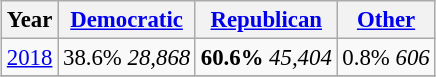<table class="wikitable" style="float:center; margin:1em; font-size:95%;">
<tr>
<th>Year</th>
<th><a href='#'>Democratic</a></th>
<th><a href='#'>Republican</a></th>
<th><a href='#'>Other</a></th>
</tr>
<tr>
<td align="center" ><a href='#'>2018</a></td>
<td align="center" >38.6% <em>28,868</em></td>
<td align="center" ><strong>60.6%</strong> <em>45,404</em></td>
<td align="center" >0.8% <em>606</em></td>
</tr>
<tr>
</tr>
</table>
